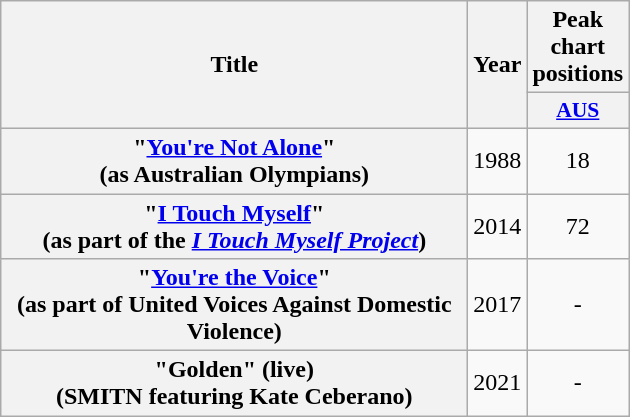<table class="wikitable plainrowheaders" style="text-align:center;" border="1">
<tr>
<th scope="col" rowspan="2" style="width:19em;">Title</th>
<th scope="col" rowspan="2" style="width:1em;">Year</th>
<th scope="col" colspan="1">Peak chart positions</th>
</tr>
<tr>
<th scope="col" style="width:3em;font-size:90%;"><a href='#'>AUS</a><br></th>
</tr>
<tr>
<th scope="row">"<a href='#'>You're Not Alone</a>"<br><span>(as Australian Olympians)</span></th>
<td>1988</td>
<td>18</td>
</tr>
<tr>
<th scope="row">"<a href='#'>I Touch Myself</a>" <br><span>(as part of the <em><a href='#'>I Touch Myself Project</a></em>)</span></th>
<td>2014</td>
<td>72</td>
</tr>
<tr>
<th scope="row">"<a href='#'>You're the Voice</a>"<br><span>(as part of United Voices Against Domestic Violence)</span></th>
<td>2017</td>
<td>-</td>
</tr>
<tr>
<th scope="row">"Golden" (live) <br><span>(SMITN featuring Kate Ceberano)</span></th>
<td>2021</td>
<td>-</td>
</tr>
</table>
